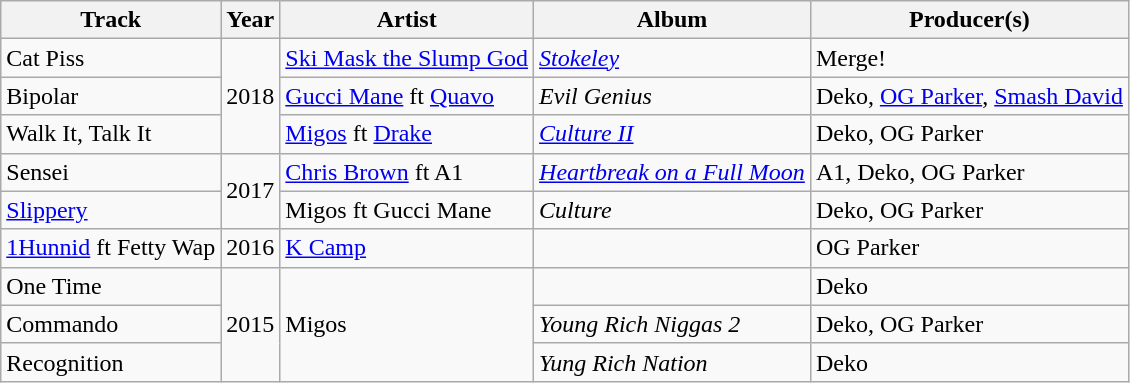<table class="wikitable sortable">
<tr>
<th>Track</th>
<th>Year</th>
<th>Artist</th>
<th>Album</th>
<th>Producer(s)</th>
</tr>
<tr>
<td>Cat Piss</td>
<td rowspan="3">2018</td>
<td><a href='#'>Ski Mask the Slump God</a></td>
<td><em><a href='#'>Stokeley</a></em></td>
<td>Merge!</td>
</tr>
<tr>
<td>Bipolar</td>
<td><a href='#'>Gucci Mane</a> ft <a href='#'>Quavo</a></td>
<td><em>Evil Genius</em></td>
<td>Deko, <a href='#'>OG Parker</a>, <a href='#'>Smash David</a></td>
</tr>
<tr>
<td>Walk It, Talk It</td>
<td><a href='#'>Migos</a> ft <a href='#'>Drake</a></td>
<td><em><a href='#'>Culture II</a></em></td>
<td>Deko, OG Parker</td>
</tr>
<tr>
<td>Sensei</td>
<td rowspan="2">2017</td>
<td><a href='#'>Chris Brown</a> ft A1</td>
<td><em><a href='#'>Heartbreak on a Full Moon</a></em></td>
<td>A1, Deko, OG Parker</td>
</tr>
<tr>
<td><a href='#'>Slippery</a></td>
<td>Migos ft Gucci Mane</td>
<td><em>Culture</em></td>
<td>Deko, OG Parker</td>
</tr>
<tr>
<td><a href='#'>1Hunnid</a> ft Fetty Wap</td>
<td>2016</td>
<td><a href='#'>K Camp</a></td>
<td></td>
<td>OG Parker</td>
</tr>
<tr>
<td>One Time</td>
<td rowspan="3">2015</td>
<td rowspan="3">Migos</td>
<td></td>
<td>Deko</td>
</tr>
<tr>
<td>Commando</td>
<td><em>Young Rich Niggas 2</em></td>
<td>Deko, OG Parker</td>
</tr>
<tr>
<td>Recognition</td>
<td><em>Yung Rich Nation</em></td>
<td>Deko</td>
</tr>
</table>
